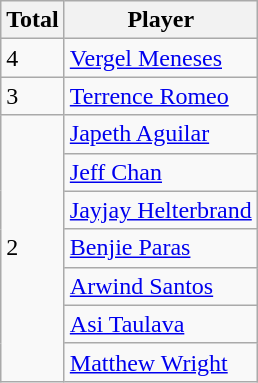<table class=wikitable>
<tr>
<th>Total</th>
<th>Player</th>
</tr>
<tr>
<td>4</td>
<td><a href='#'>Vergel Meneses</a></td>
</tr>
<tr>
<td>3</td>
<td><a href='#'>Terrence Romeo</a></td>
</tr>
<tr>
<td rowspan=7>2</td>
<td><a href='#'>Japeth Aguilar</a></td>
</tr>
<tr>
<td><a href='#'>Jeff Chan</a></td>
</tr>
<tr>
<td><a href='#'>Jayjay Helterbrand</a></td>
</tr>
<tr>
<td><a href='#'>Benjie Paras</a></td>
</tr>
<tr>
<td><a href='#'>Arwind Santos</a></td>
</tr>
<tr>
<td><a href='#'>Asi Taulava</a></td>
</tr>
<tr>
<td><a href='#'>Matthew Wright</a></td>
</tr>
</table>
